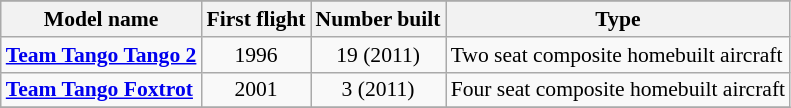<table class="wikitable" align=center style="font-size:90%;">
<tr>
</tr>
<tr style="background:#efefef;">
<th>Model name</th>
<th>First flight</th>
<th>Number built</th>
<th>Type</th>
</tr>
<tr>
<td align=left><strong><a href='#'>Team Tango Tango 2</a></strong></td>
<td align=center>1996</td>
<td align=center>19 (2011)</td>
<td align=left>Two seat composite homebuilt aircraft</td>
</tr>
<tr>
<td align=left><strong><a href='#'>Team Tango Foxtrot</a></strong></td>
<td align=center>2001</td>
<td align=center>3 (2011)</td>
<td align=left>Four seat composite homebuilt aircraft</td>
</tr>
<tr>
</tr>
</table>
